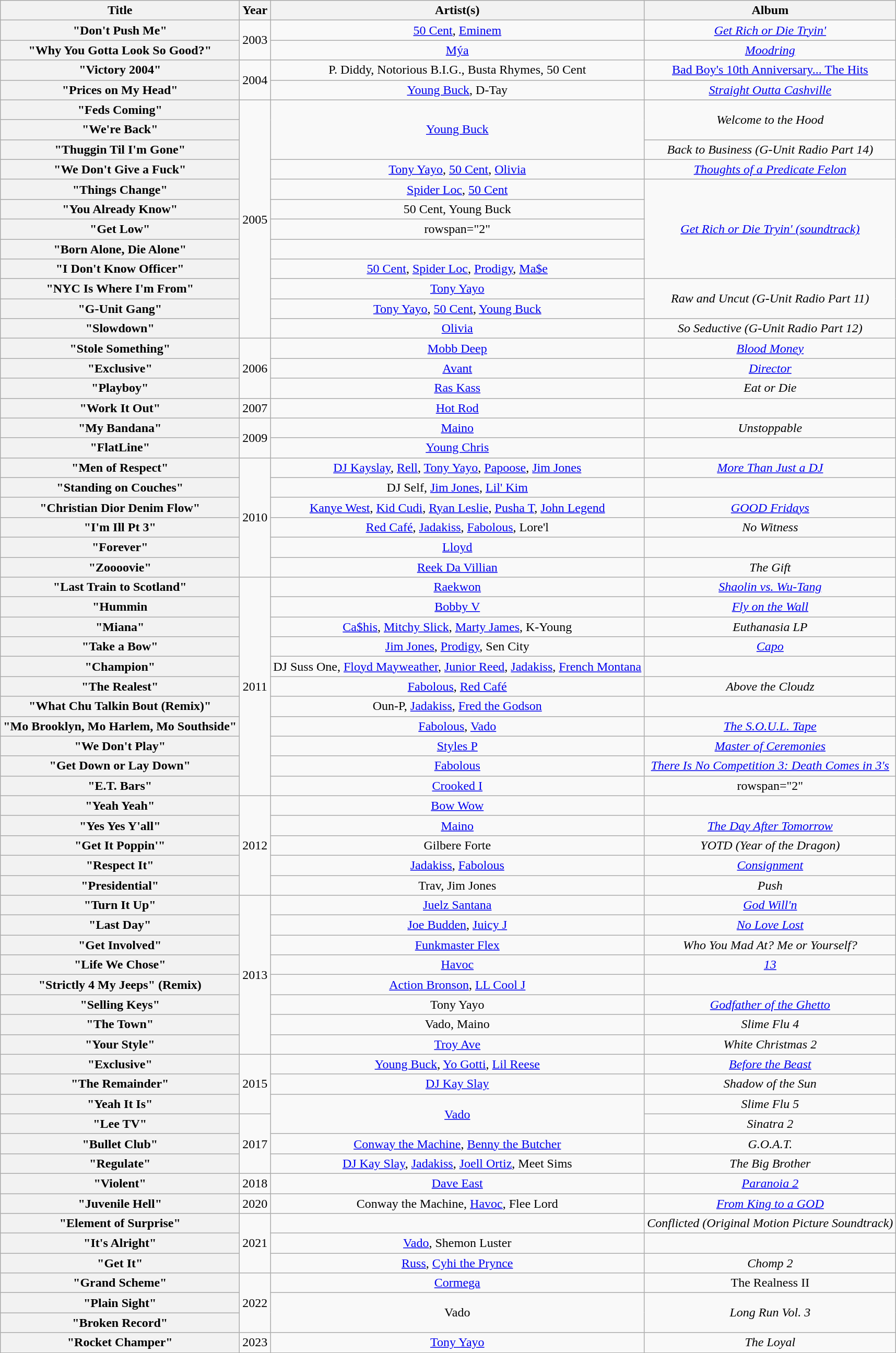<table class="wikitable plainrowheaders" style="text-align:center;">
<tr>
<th scope="col">Title</th>
<th scope="col">Year</th>
<th scope="col">Artist(s)</th>
<th scope="col">Album</th>
</tr>
<tr>
<th scope="row">"Don't Push Me"</th>
<td rowspan="2">2003</td>
<td><a href='#'>50 Cent</a>, <a href='#'>Eminem</a></td>
<td><em><a href='#'>Get Rich or Die Tryin'</a></em></td>
</tr>
<tr>
<th scope="row">"Why You Gotta Look So Good?"</th>
<td><a href='#'>Mýa</a></td>
<td><em><a href='#'>Moodring</a></em></td>
</tr>
<tr>
<th scope="row">"Victory 2004"</th>
<td rowspan="2">2004</td>
<td>P. Diddy, Notorious B.I.G., Busta Rhymes, 50 Cent</td>
<td><a href='#'>Bad Boy's 10th Anniversary... The Hits</a></td>
</tr>
<tr>
<th scope="row">"Prices on My Head"</th>
<td><a href='#'>Young Buck</a>, D-Tay</td>
<td><em><a href='#'>Straight Outta Cashville</a></em></td>
</tr>
<tr>
<th scope="row">"Feds Coming"</th>
<td rowspan="12">2005</td>
<td rowspan="3"><a href='#'>Young Buck</a></td>
<td rowspan="2"><em>Welcome to the Hood</em></td>
</tr>
<tr>
<th scope="row">"We're Back"</th>
</tr>
<tr>
<th scope="row">"Thuggin Til I'm Gone"</th>
<td><em>Back to Business (G-Unit Radio Part 14)</em></td>
</tr>
<tr>
<th scope="row">"We Don't Give a Fuck"</th>
<td><a href='#'>Tony Yayo</a>, <a href='#'>50 Cent</a>, <a href='#'>Olivia</a></td>
<td><em><a href='#'>Thoughts of a Predicate Felon</a></em></td>
</tr>
<tr>
<th scope="row">"Things Change"</th>
<td><a href='#'>Spider Loc</a>, <a href='#'>50 Cent</a></td>
<td rowspan="5"><em><a href='#'>Get Rich or Die Tryin' (soundtrack)</a></em></td>
</tr>
<tr>
<th scope="row">"You Already Know"</th>
<td>50 Cent, Young Buck</td>
</tr>
<tr>
<th scope="row">"Get Low"</th>
<td>rowspan="2" </td>
</tr>
<tr>
<th scope="row">"Born Alone, Die Alone"</th>
</tr>
<tr>
<th scope="row">"I Don't Know Officer"</th>
<td><a href='#'>50 Cent</a>, <a href='#'>Spider Loc</a>, <a href='#'>Prodigy</a>, <a href='#'>Ma$e</a></td>
</tr>
<tr>
<th scope="row">"NYC Is Where I'm From"</th>
<td><a href='#'>Tony Yayo</a></td>
<td rowspan="2"><em>Raw and Uncut (G-Unit Radio Part 11)</em></td>
</tr>
<tr>
<th scope="row">"G-Unit Gang"</th>
<td><a href='#'>Tony Yayo</a>, <a href='#'>50 Cent</a>, <a href='#'>Young Buck</a></td>
</tr>
<tr>
<th scope="row">"Slowdown"</th>
<td><a href='#'>Olivia</a></td>
<td><em>So Seductive (G-Unit Radio Part 12)</em></td>
</tr>
<tr>
<th scope="row">"Stole Something"</th>
<td rowspan="3">2006</td>
<td><a href='#'>Mobb Deep</a></td>
<td><em><a href='#'>Blood Money</a></em></td>
</tr>
<tr>
<th scope="row">"Exclusive"</th>
<td><a href='#'>Avant</a></td>
<td><em><a href='#'>Director</a></em></td>
</tr>
<tr>
<th scope="row">"Playboy"</th>
<td><a href='#'>Ras Kass</a></td>
<td><em>Eat or Die</em></td>
</tr>
<tr>
<th scope="row">"Work It Out"</th>
<td>2007</td>
<td><a href='#'>Hot Rod</a></td>
<td></td>
</tr>
<tr>
<th scope="row">"My Bandana"</th>
<td rowspan="2">2009</td>
<td><a href='#'>Maino</a></td>
<td><em>Unstoppable</em></td>
</tr>
<tr>
<th scope="row">"FlatLine"</th>
<td><a href='#'>Young Chris</a></td>
<td></td>
</tr>
<tr>
<th scope="row">"Men of Respect"</th>
<td rowspan="6">2010</td>
<td><a href='#'>DJ Kayslay</a>, <a href='#'>Rell</a>, <a href='#'>Tony Yayo</a>, <a href='#'>Papoose</a>, <a href='#'>Jim Jones</a></td>
<td><em><a href='#'>More Than Just a DJ</a></em></td>
</tr>
<tr>
<th scope="row">"Standing on Couches"</th>
<td>DJ Self, <a href='#'>Jim Jones</a>, <a href='#'>Lil' Kim</a></td>
<td></td>
</tr>
<tr>
<th scope="row">"Christian Dior Denim Flow"</th>
<td><a href='#'>Kanye West</a>, <a href='#'>Kid Cudi</a>, <a href='#'>Ryan Leslie</a>, <a href='#'>Pusha T</a>, <a href='#'>John Legend</a></td>
<td><em><a href='#'>GOOD Fridays</a></em></td>
</tr>
<tr>
<th scope="row">"I'm Ill Pt 3"</th>
<td><a href='#'>Red Café</a>, <a href='#'>Jadakiss</a>, <a href='#'>Fabolous</a>, Lore'l</td>
<td><em>No Witness</em></td>
</tr>
<tr>
<th scope="row">"Forever"</th>
<td><a href='#'>Lloyd</a></td>
<td></td>
</tr>
<tr>
<th scope="row">"Zoooovie"</th>
<td><a href='#'>Reek Da Villian</a></td>
<td><em>The Gift</em></td>
</tr>
<tr>
<th scope="row">"Last Train to Scotland"</th>
<td rowspan="11">2011</td>
<td><a href='#'>Raekwon</a></td>
<td><em><a href='#'>Shaolin vs. Wu-Tang</a></em></td>
</tr>
<tr>
<th scope="row">"Hummin</th>
<td><a href='#'>Bobby V</a></td>
<td><em><a href='#'>Fly on the Wall</a></em></td>
</tr>
<tr>
<th scope="row">"Miana"</th>
<td><a href='#'>Ca$his</a>, <a href='#'>Mitchy Slick</a>, <a href='#'>Marty James</a>, K-Young</td>
<td><em>Euthanasia LP</em></td>
</tr>
<tr>
<th scope="row">"Take a Bow"</th>
<td><a href='#'>Jim Jones</a>, <a href='#'>Prodigy</a>, Sen City</td>
<td><em><a href='#'>Capo</a></em></td>
</tr>
<tr>
<th scope="row">"Champion"</th>
<td>DJ Suss One, <a href='#'>Floyd Mayweather</a>, <a href='#'>Junior Reed</a>, <a href='#'>Jadakiss</a>, <a href='#'>French Montana</a></td>
<td></td>
</tr>
<tr>
<th scope="row">"The Realest"</th>
<td><a href='#'>Fabolous</a>, <a href='#'>Red Café</a></td>
<td><em>Above the Cloudz</em></td>
</tr>
<tr>
<th scope="row">"What Chu Talkin Bout (Remix)"</th>
<td>Oun-P, <a href='#'>Jadakiss</a>, <a href='#'>Fred the Godson</a></td>
<td></td>
</tr>
<tr>
<th scope="row">"Mo Brooklyn, Mo Harlem, Mo Southside"</th>
<td><a href='#'>Fabolous</a>, <a href='#'>Vado</a></td>
<td><em><a href='#'>The S.O.U.L. Tape</a></em></td>
</tr>
<tr>
<th scope="row">"We Don't Play"</th>
<td><a href='#'>Styles P</a></td>
<td><em><a href='#'>Master of Ceremonies</a></em></td>
</tr>
<tr>
<th scope="row">"Get Down or Lay Down"</th>
<td><a href='#'>Fabolous</a></td>
<td><em><a href='#'>There Is No Competition 3: Death Comes in 3's</a></em></td>
</tr>
<tr>
<th scope="row">"E.T. Bars"</th>
<td><a href='#'>Crooked I</a></td>
<td>rowspan="2" </td>
</tr>
<tr>
<th scope="row">"Yeah Yeah"</th>
<td rowspan="5">2012</td>
<td><a href='#'>Bow Wow</a></td>
</tr>
<tr>
<th scope="row">"Yes Yes Y'all"</th>
<td><a href='#'>Maino</a></td>
<td><em><a href='#'>The Day After Tomorrow</a></em></td>
</tr>
<tr>
<th scope="row">"Get It Poppin'"</th>
<td>Gilbere Forte</td>
<td><em>YOTD (Year of the Dragon)</em></td>
</tr>
<tr>
<th scope="row">"Respect It"</th>
<td><a href='#'>Jadakiss</a>, <a href='#'>Fabolous</a></td>
<td><em><a href='#'>Consignment</a></em></td>
</tr>
<tr>
<th scope="row">"Presidential"</th>
<td>Trav, Jim Jones</td>
<td><em>Push</em></td>
</tr>
<tr>
<th scope="row">"Turn It Up"</th>
<td rowspan="8">2013</td>
<td><a href='#'>Juelz Santana</a></td>
<td><em><a href='#'>God Will'n</a></em></td>
</tr>
<tr>
<th scope="row">"Last Day"</th>
<td><a href='#'>Joe Budden</a>, <a href='#'>Juicy J</a></td>
<td><em><a href='#'>No Love Lost</a></em></td>
</tr>
<tr>
<th scope="row">"Get Involved"</th>
<td><a href='#'>Funkmaster Flex</a></td>
<td><em>Who You Mad At? Me or Yourself?</em></td>
</tr>
<tr>
<th scope="row">"Life We Chose"</th>
<td><a href='#'>Havoc</a></td>
<td><em><a href='#'>13</a></em></td>
</tr>
<tr>
<th scope="row">"Strictly 4 My Jeeps" (Remix)</th>
<td><a href='#'>Action Bronson</a>, <a href='#'>LL Cool J</a></td>
<td></td>
</tr>
<tr>
<th scope="row">"Selling Keys"</th>
<td>Tony Yayo</td>
<td><em><a href='#'>Godfather of the Ghetto</a></em></td>
</tr>
<tr>
<th scope="row">"The Town"</th>
<td>Vado, Maino</td>
<td><em>Slime Flu 4</em></td>
</tr>
<tr>
<th scope="row">"Your Style"</th>
<td><a href='#'>Troy Ave</a></td>
<td><em>White Christmas 2</em></td>
</tr>
<tr>
<th scope="row">"Exclusive"</th>
<td rowspan="3">2015</td>
<td><a href='#'>Young Buck</a>, <a href='#'>Yo Gotti</a>, <a href='#'>Lil Reese</a></td>
<td><em><a href='#'>Before the Beast</a></em></td>
</tr>
<tr>
<th scope="row">"The Remainder"</th>
<td><a href='#'>DJ Kay Slay</a></td>
<td><em>Shadow of the Sun</em></td>
</tr>
<tr>
<th scope="row">"Yeah It Is"</th>
<td rowspan="2"><a href='#'>Vado</a></td>
<td><em>Slime Flu 5</em></td>
</tr>
<tr>
<th scope="row">"Lee TV"</th>
<td rowspan="3">2017</td>
<td><em>Sinatra 2</em></td>
</tr>
<tr>
<th scope="row">"Bullet Club"</th>
<td><a href='#'>Conway the Machine</a>, <a href='#'>Benny the Butcher</a></td>
<td><em>G.O.A.T.</em></td>
</tr>
<tr>
<th scope="row">"Regulate"</th>
<td><a href='#'>DJ Kay Slay</a>, <a href='#'>Jadakiss</a>, <a href='#'>Joell Ortiz</a>, Meet Sims</td>
<td><em>The Big Brother</em></td>
</tr>
<tr>
<th scope="row">"Violent"</th>
<td rowspan="1">2018</td>
<td><a href='#'>Dave East</a></td>
<td><em><a href='#'>Paranoia 2</a></em></td>
</tr>
<tr>
<th scope="row">"Juvenile Hell"</th>
<td rowspan="1">2020</td>
<td>Conway the Machine, <a href='#'>Havoc</a>, Flee Lord</td>
<td><em><a href='#'>From King to a GOD</a></em></td>
</tr>
<tr>
<th scope="row">"Element of Surprise"</th>
<td rowspan="3">2021</td>
<td></td>
<td><em>Conflicted (Original Motion Picture Soundtrack)</em></td>
</tr>
<tr>
<th scope="row">"It's Alright"</th>
<td><a href='#'>Vado</a>, Shemon Luster</td>
<td></td>
</tr>
<tr>
<th scope="row">"Get It"</th>
<td><a href='#'>Russ</a>, <a href='#'>Cyhi the Prynce</a></td>
<td><em>Chomp 2</em></td>
</tr>
<tr>
<th>"Grand Scheme"</th>
<td rowspan="3">2022</td>
<td><a href='#'>Cormega</a></td>
<td>The Realness II</td>
</tr>
<tr>
<th scope="row">"Plain Sight"</th>
<td rowspan="2">Vado</td>
<td rowspan="2"><em>Long Run Vol. 3</em></td>
</tr>
<tr>
<th scope="row">"Broken Record"</th>
</tr>
<tr>
<th scope="row">"Rocket Champer"</th>
<td rowspan="1">2023</td>
<td><a href='#'>Tony Yayo</a></td>
<td><em>The Loyal</em></td>
</tr>
</table>
